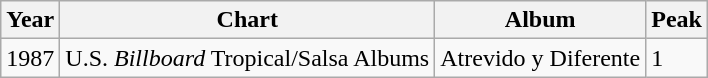<table class="wikitable">
<tr>
<th>Year</th>
<th>Chart</th>
<th>Album</th>
<th>Peak</th>
</tr>
<tr>
<td>1987</td>
<td>U.S. <em>Billboard</em> Tropical/Salsa Albums</td>
<td>Atrevido y Diferente</td>
<td>1</td>
</tr>
</table>
